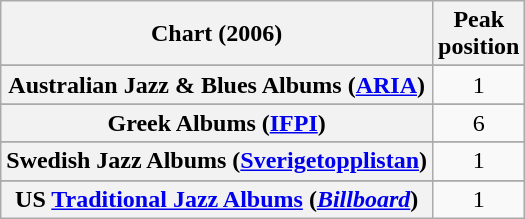<table class="wikitable sortable plainrowheaders" style="text-align:center">
<tr>
<th scope="col">Chart (2006)</th>
<th scope="col">Peak<br>position</th>
</tr>
<tr>
</tr>
<tr>
<th scope="row">Australian Jazz & Blues Albums (<a href='#'>ARIA</a>)</th>
<td>1</td>
</tr>
<tr>
</tr>
<tr>
</tr>
<tr>
</tr>
<tr>
</tr>
<tr>
</tr>
<tr>
</tr>
<tr>
<th scope="row">Greek Albums (<a href='#'>IFPI</a>)</th>
<td>6</td>
</tr>
<tr>
</tr>
<tr>
</tr>
<tr>
</tr>
<tr>
</tr>
<tr>
</tr>
<tr>
<th scope="row">Swedish Jazz Albums (<a href='#'>Sverigetopplistan</a>)</th>
<td>1</td>
</tr>
<tr>
</tr>
<tr>
</tr>
<tr>
</tr>
<tr>
</tr>
<tr>
</tr>
<tr>
<th scope="row">US <a href='#'>Traditional Jazz Albums</a> (<em><a href='#'>Billboard</a></em>)</th>
<td>1</td>
</tr>
</table>
